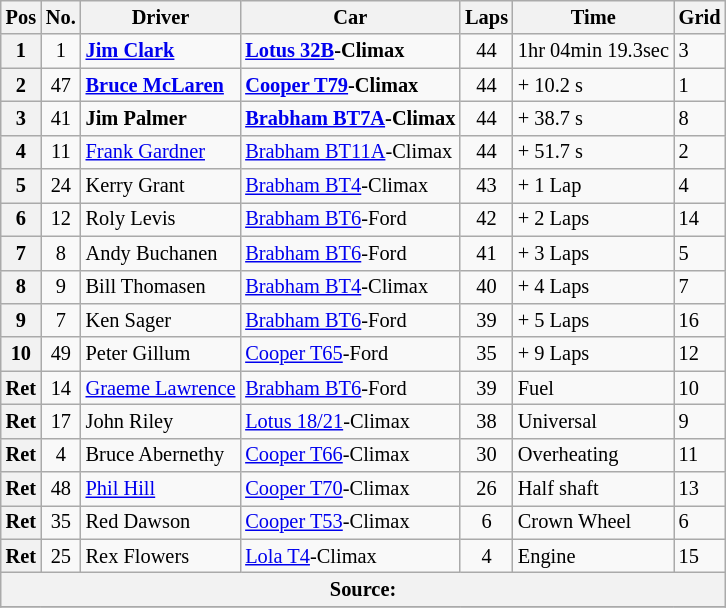<table class="wikitable" style="font-size: 85%;">
<tr>
<th>Pos</th>
<th>No.</th>
<th>Driver</th>
<th>Car</th>
<th>Laps</th>
<th>Time</th>
<th>Grid</th>
</tr>
<tr>
<th><strong>1</strong></th>
<td align=center>1</td>
<td><strong> <a href='#'>Jim Clark</a></strong></td>
<td><strong><a href='#'>Lotus 32B</a>-Climax</strong></td>
<td align=center>44</td>
<td>1hr 04min 19.3sec</td>
<td>3</td>
</tr>
<tr>
<th>2</th>
<td align=center>47</td>
<td> <strong><a href='#'>Bruce McLaren</a></strong></td>
<td><strong><a href='#'>Cooper T79</a>-Climax</strong></td>
<td align=center>44</td>
<td>+ 10.2 s</td>
<td>1</td>
</tr>
<tr>
<th>3</th>
<td align=center>41</td>
<td> <strong>Jim Palmer</strong></td>
<td><strong><a href='#'>Brabham BT7A</a>-Climax</strong></td>
<td align=center>44</td>
<td>+ 38.7 s</td>
<td>8</td>
</tr>
<tr>
<th>4</th>
<td align=center>11</td>
<td> <a href='#'>Frank Gardner</a></td>
<td><a href='#'>Brabham BT11A</a>-Climax</td>
<td align=center>44</td>
<td>+ 51.7 s</td>
<td>2</td>
</tr>
<tr>
<th>5</th>
<td align=center>24</td>
<td> Kerry Grant</td>
<td><a href='#'>Brabham BT4</a>-Climax</td>
<td align=center>43</td>
<td>+ 1 Lap</td>
<td>4</td>
</tr>
<tr>
<th>6</th>
<td align=center>12</td>
<td> Roly Levis</td>
<td><a href='#'>Brabham BT6</a>-Ford</td>
<td align=center>42</td>
<td>+ 2 Laps</td>
<td>14</td>
</tr>
<tr>
<th>7</th>
<td align=center>8</td>
<td> Andy Buchanen</td>
<td><a href='#'>Brabham BT6</a>-Ford</td>
<td align=center>41</td>
<td>+ 3 Laps</td>
<td>5</td>
</tr>
<tr>
<th>8</th>
<td align=center>9</td>
<td> Bill Thomasen</td>
<td><a href='#'>Brabham BT4</a>-Climax</td>
<td align=center>40</td>
<td>+ 4 Laps</td>
<td>7</td>
</tr>
<tr>
<th>9</th>
<td align=center>7</td>
<td> Ken Sager</td>
<td><a href='#'>Brabham BT6</a>-Ford</td>
<td align=center>39</td>
<td>+ 5 Laps</td>
<td>16</td>
</tr>
<tr>
<th>10</th>
<td align=center>49</td>
<td> Peter Gillum</td>
<td><a href='#'>Cooper T65</a>-Ford</td>
<td align=center>35</td>
<td>+ 9 Laps</td>
<td>12</td>
</tr>
<tr>
<th>Ret</th>
<td align=center>14</td>
<td> <a href='#'>Graeme Lawrence</a></td>
<td><a href='#'>Brabham BT6</a>-Ford</td>
<td align=center>39</td>
<td>Fuel</td>
<td>10</td>
</tr>
<tr>
<th>Ret</th>
<td align=center>17</td>
<td> John Riley</td>
<td><a href='#'>Lotus 18/21</a>-Climax</td>
<td align=center>38</td>
<td>Universal</td>
<td>9</td>
</tr>
<tr>
<th>Ret</th>
<td align=center>4</td>
<td> Bruce Abernethy</td>
<td><a href='#'>Cooper T66</a>-Climax</td>
<td align=center>30</td>
<td>Overheating</td>
<td>11</td>
</tr>
<tr>
<th>Ret</th>
<td align=center>48</td>
<td> <a href='#'>Phil Hill</a></td>
<td><a href='#'>Cooper T70</a>-Climax</td>
<td align=center>26</td>
<td>Half shaft</td>
<td>13</td>
</tr>
<tr>
<th>Ret</th>
<td align=center>35</td>
<td> Red Dawson</td>
<td><a href='#'>Cooper T53</a>-Climax</td>
<td align=center>6</td>
<td>Crown Wheel</td>
<td>6</td>
</tr>
<tr>
<th>Ret</th>
<td align=center>25</td>
<td> Rex Flowers</td>
<td><a href='#'>Lola T4</a>-Climax</td>
<td align=center>4</td>
<td>Engine</td>
<td>15</td>
</tr>
<tr>
<th colspan=7>Source:</th>
</tr>
<tr>
</tr>
</table>
